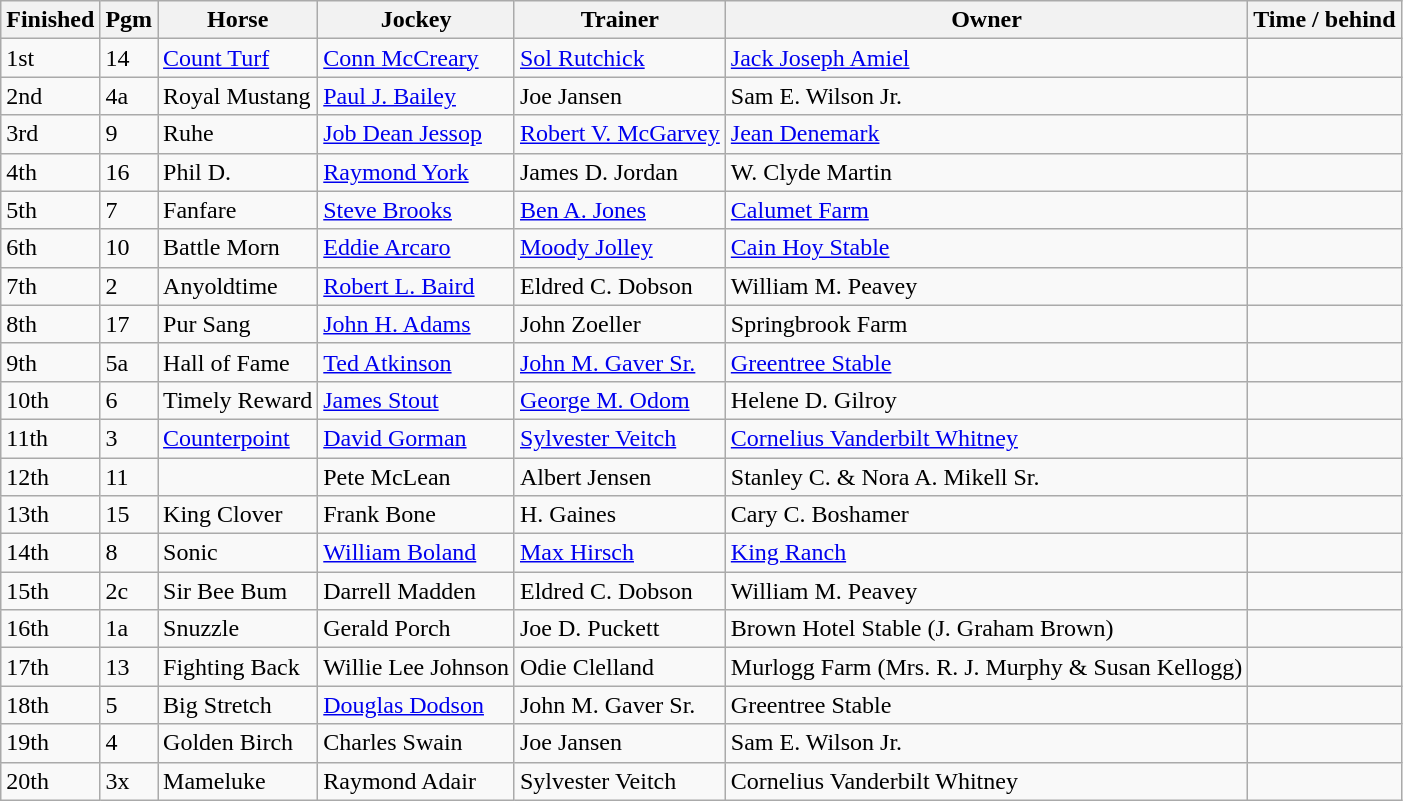<table class="wikitable">
<tr>
<th>Finished</th>
<th>Pgm</th>
<th>Horse</th>
<th>Jockey</th>
<th>Trainer</th>
<th>Owner</th>
<th>Time / behind</th>
</tr>
<tr>
<td>1st</td>
<td>14</td>
<td><a href='#'>Count Turf</a></td>
<td><a href='#'>Conn McCreary</a></td>
<td><a href='#'>Sol Rutchick</a></td>
<td><a href='#'>Jack Joseph Amiel</a></td>
<td></td>
</tr>
<tr>
<td>2nd</td>
<td>4a</td>
<td>Royal Mustang</td>
<td><a href='#'>Paul J. Bailey</a></td>
<td>Joe Jansen</td>
<td>Sam E. Wilson Jr.</td>
<td></td>
</tr>
<tr>
<td>3rd</td>
<td>9</td>
<td>Ruhe</td>
<td><a href='#'>Job Dean Jessop</a></td>
<td><a href='#'>Robert V. McGarvey</a></td>
<td><a href='#'>Jean Denemark</a></td>
<td></td>
</tr>
<tr>
<td>4th</td>
<td>16</td>
<td>Phil D.</td>
<td><a href='#'>Raymond York</a></td>
<td>James D. Jordan</td>
<td>W. Clyde Martin</td>
<td></td>
</tr>
<tr>
<td>5th</td>
<td>7</td>
<td>Fanfare</td>
<td><a href='#'>Steve Brooks</a></td>
<td><a href='#'>Ben A. Jones</a></td>
<td><a href='#'>Calumet Farm</a></td>
<td></td>
</tr>
<tr>
<td>6th</td>
<td>10</td>
<td>Battle Morn</td>
<td><a href='#'>Eddie Arcaro</a></td>
<td><a href='#'>Moody Jolley</a></td>
<td><a href='#'>Cain Hoy Stable</a></td>
<td></td>
</tr>
<tr>
<td>7th</td>
<td>2</td>
<td>Anyoldtime</td>
<td><a href='#'>Robert L. Baird</a></td>
<td>Eldred C. Dobson</td>
<td>William M. Peavey</td>
<td></td>
</tr>
<tr>
<td>8th</td>
<td>17</td>
<td>Pur Sang</td>
<td><a href='#'>John H. Adams</a></td>
<td>John Zoeller</td>
<td>Springbrook Farm</td>
<td></td>
</tr>
<tr>
<td>9th</td>
<td>5a</td>
<td>Hall of Fame</td>
<td><a href='#'>Ted Atkinson</a></td>
<td><a href='#'>John M. Gaver Sr.</a></td>
<td><a href='#'>Greentree Stable</a></td>
<td></td>
</tr>
<tr>
<td>10th</td>
<td>6</td>
<td>Timely Reward</td>
<td><a href='#'>James Stout</a></td>
<td><a href='#'>George M. Odom</a></td>
<td>Helene D. Gilroy</td>
<td></td>
</tr>
<tr>
<td>11th</td>
<td>3</td>
<td><a href='#'>Counterpoint</a></td>
<td><a href='#'>David Gorman</a></td>
<td><a href='#'>Sylvester Veitch</a></td>
<td><a href='#'>Cornelius Vanderbilt Whitney</a></td>
<td></td>
</tr>
<tr>
<td>12th</td>
<td>11</td>
<td></td>
<td>Pete McLean</td>
<td>Albert Jensen</td>
<td>Stanley C. & Nora A. Mikell Sr.</td>
<td></td>
</tr>
<tr>
<td>13th</td>
<td>15</td>
<td>King Clover</td>
<td>Frank Bone</td>
<td> H. Gaines</td>
<td>Cary C. Boshamer</td>
<td></td>
</tr>
<tr>
<td>14th</td>
<td>8</td>
<td>Sonic</td>
<td><a href='#'>William Boland</a></td>
<td><a href='#'>Max Hirsch</a></td>
<td><a href='#'>King Ranch</a></td>
<td></td>
</tr>
<tr>
<td>15th</td>
<td>2c</td>
<td>Sir Bee Bum</td>
<td>Darrell Madden</td>
<td>Eldred C. Dobson</td>
<td>William M. Peavey</td>
<td></td>
</tr>
<tr>
<td>16th</td>
<td>1a</td>
<td>Snuzzle</td>
<td>Gerald Porch</td>
<td>Joe D. Puckett</td>
<td>Brown Hotel Stable (J. Graham Brown)</td>
<td></td>
</tr>
<tr>
<td>17th</td>
<td>13</td>
<td>Fighting Back</td>
<td>Willie Lee Johnson</td>
<td>Odie Clelland</td>
<td>Murlogg Farm (Mrs. R. J. Murphy & Susan Kellogg)</td>
<td></td>
</tr>
<tr>
<td>18th</td>
<td>5</td>
<td>Big Stretch</td>
<td><a href='#'>Douglas Dodson</a></td>
<td>John M. Gaver Sr.</td>
<td>Greentree Stable</td>
<td></td>
</tr>
<tr>
<td>19th</td>
<td>4</td>
<td>Golden Birch</td>
<td>Charles Swain</td>
<td>Joe Jansen</td>
<td>Sam E. Wilson Jr.</td>
<td></td>
</tr>
<tr>
<td>20th</td>
<td>3x</td>
<td>Mameluke</td>
<td>Raymond Adair</td>
<td>Sylvester Veitch</td>
<td>Cornelius Vanderbilt Whitney</td>
<td></td>
</tr>
</table>
